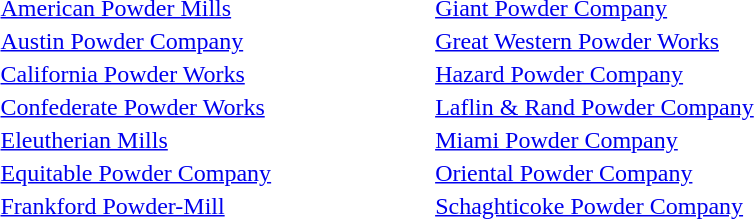<table style="width: 50%; border: none; text-align: left;">
<tr>
<td><a href='#'>American Powder Mills</a></td>
<td><a href='#'>Giant Powder Company</a></td>
</tr>
<tr>
<td><a href='#'>Austin Powder Company</a></td>
<td><a href='#'>Great Western Powder Works</a></td>
</tr>
<tr>
<td><a href='#'>California Powder Works</a></td>
<td><a href='#'>Hazard Powder Company</a></td>
</tr>
<tr>
<td><a href='#'>Confederate Powder Works</a></td>
<td><a href='#'>Laflin & Rand Powder Company</a></td>
</tr>
<tr>
<td><a href='#'>Eleutherian Mills</a></td>
<td><a href='#'>Miami Powder Company</a></td>
</tr>
<tr>
<td><a href='#'>Equitable Powder Company</a></td>
<td><a href='#'>Oriental Powder Company</a></td>
</tr>
<tr>
<td><a href='#'>Frankford Powder-Mill</a></td>
<td><a href='#'>Schaghticoke Powder Company</a></td>
</tr>
</table>
